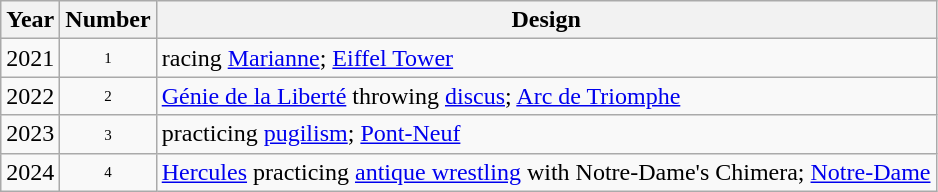<table class="wikitable" align="center">
<tr>
<th>Year</th>
<th>Number</th>
<th>Design</th>
</tr>
<tr>
<td>2021</td>
<td style="text-align:center; font-size:10px;">1</td>
<td>racing <a href='#'>Marianne</a>; <a href='#'>Eiffel Tower</a></td>
</tr>
<tr>
<td>2022</td>
<td style="text-align:center; font-size:10px;">2</td>
<td><a href='#'>Génie de la Liberté</a> throwing <a href='#'>discus</a>; <a href='#'>Arc de Triomphe</a></td>
</tr>
<tr>
<td>2023</td>
<td style="text-align:center; font-size:10px;">3</td>
<td> practicing <a href='#'>pugilism</a>; <a href='#'>Pont-Neuf</a></td>
</tr>
<tr>
<td>2024</td>
<td style="text-align:center; font-size:10px;">4</td>
<td><a href='#'>Hercules</a> practicing <a href='#'>antique wrestling</a> with Notre-Dame's Chimera; <a href='#'>Notre-Dame</a></td>
</tr>
</table>
